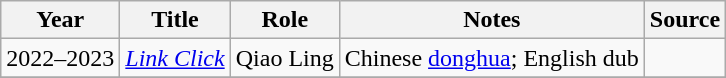<table class="wikitable sortable">
<tr>
<th>Year</th>
<th>Title</th>
<th>Role</th>
<th>Notes</th>
<th>Source</th>
</tr>
<tr>
<td>2022–2023</td>
<td><em><a href='#'>Link Click</a></em></td>
<td>Qiao Ling</td>
<td>Chinese <a href='#'>donghua</a>; English dub</td>
<td></td>
</tr>
<tr>
</tr>
</table>
